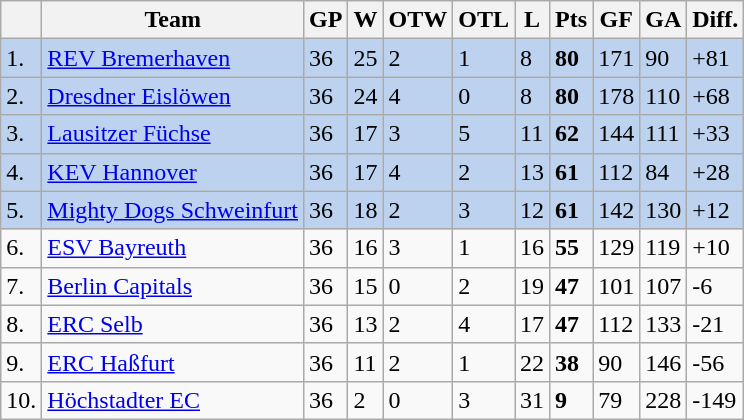<table class="wikitable sortable">
<tr class="hintergrundfarbe5">
<th></th>
<th>Team</th>
<th>GP</th>
<th>W</th>
<th>OTW</th>
<th>OTL</th>
<th>L</th>
<th>Pts</th>
<th>GF</th>
<th>GA</th>
<th>Diff.</th>
</tr>
<tr style="background-color:#BCD2EE">
<td>1.</td>
<td style="text-align:left"><a href='#'>REV Bremerhaven</a></td>
<td>36</td>
<td>25</td>
<td>2</td>
<td>1</td>
<td>8</td>
<td><strong>80</strong></td>
<td>171</td>
<td>90</td>
<td>+81</td>
</tr>
<tr style="background-color:#BCD2EE">
<td>2.</td>
<td style="text-align:left"><a href='#'>Dresdner Eislöwen</a></td>
<td>36</td>
<td>24</td>
<td>4</td>
<td>0</td>
<td>8</td>
<td><strong>80</strong></td>
<td>178</td>
<td>110</td>
<td>+68</td>
</tr>
<tr style="background-color:#BCD2EE">
<td>3.</td>
<td style="text-align:left"><a href='#'>Lausitzer Füchse</a></td>
<td>36</td>
<td>17</td>
<td>3</td>
<td>5</td>
<td>11</td>
<td><strong>62</strong></td>
<td>144</td>
<td>111</td>
<td>+33</td>
</tr>
<tr style="background-color:#BCD2EE">
<td>4.</td>
<td style="text-align:left"><a href='#'>KEV Hannover</a></td>
<td>36</td>
<td>17</td>
<td>4</td>
<td>2</td>
<td>13</td>
<td><strong>61</strong></td>
<td>112</td>
<td>84</td>
<td>+28</td>
</tr>
<tr style="background-color:#BCD2EE">
<td>5.</td>
<td style="text-align:left"><a href='#'>Mighty Dogs Schweinfurt</a></td>
<td>36</td>
<td>18</td>
<td>2</td>
<td>3</td>
<td>12</td>
<td><strong>61</strong></td>
<td>142</td>
<td>130</td>
<td>+12</td>
</tr>
<tr>
<td>6.</td>
<td style="text-align:left"><a href='#'>ESV Bayreuth</a></td>
<td>36</td>
<td>16</td>
<td>3</td>
<td>1</td>
<td>16</td>
<td><strong>55</strong></td>
<td>129</td>
<td>119</td>
<td>+10</td>
</tr>
<tr>
<td>7.</td>
<td style="text-align:left"><a href='#'>Berlin Capitals</a></td>
<td>36</td>
<td>15</td>
<td>0</td>
<td>2</td>
<td>19</td>
<td><strong>47</strong></td>
<td>101</td>
<td>107</td>
<td>-6</td>
</tr>
<tr>
<td>8.</td>
<td style="text-align:left"><a href='#'>ERC Selb</a></td>
<td>36</td>
<td>13</td>
<td>2</td>
<td>4</td>
<td>17</td>
<td><strong>47</strong></td>
<td>112</td>
<td>133</td>
<td>-21</td>
</tr>
<tr>
<td>9.</td>
<td style="text-align:left"><a href='#'>ERC Haßfurt</a></td>
<td>36</td>
<td>11</td>
<td>2</td>
<td>1</td>
<td>22</td>
<td><strong>38</strong></td>
<td>90</td>
<td>146</td>
<td>-56</td>
</tr>
<tr>
<td>10.</td>
<td style="text-align:left"><a href='#'>Höchstadter EC</a></td>
<td>36</td>
<td>2</td>
<td>0</td>
<td>3</td>
<td>31</td>
<td><strong>9</strong></td>
<td>79</td>
<td>228</td>
<td>-149</td>
</tr>
</table>
